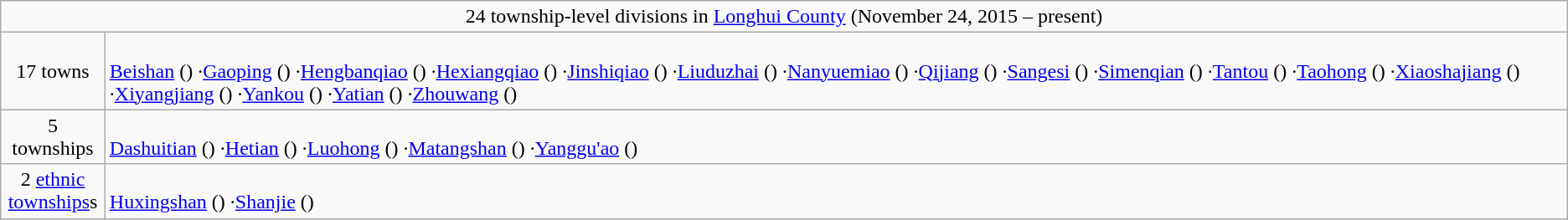<table class="wikitable">
<tr>
<td style="text-align:center;" colspan="2">24 township-level divisions in <a href='#'>Longhui County</a> (November 24, 2015 – present)</td>
</tr>
<tr align=left>
<td align=center>17 towns</td>
<td><br><a href='#'>Beishan</a> ()
·<a href='#'>Gaoping</a> ()
·<a href='#'>Hengbanqiao</a> ()
·<a href='#'>Hexiangqiao</a> ()
·<a href='#'>Jinshiqiao</a> ()
·<a href='#'>Liuduzhai</a> ()
·<a href='#'>Nanyuemiao</a> ()
·<a href='#'>Qijiang</a> ()
·<a href='#'>Sangesi</a> ()
·<a href='#'>Simenqian</a> ()
·<a href='#'>Tantou</a> ()
·<a href='#'>Taohong</a> ()
·<a href='#'>Xiaoshajiang</a> ()
·<a href='#'>Xiyangjiang</a> ()
·<a href='#'>Yankou</a> ()
·<a href='#'>Yatian</a> ()
·<a href='#'>Zhouwang</a> ()</td>
</tr>
<tr align=left>
<td align=center>5 townships</td>
<td><br><a href='#'>Dashuitian</a> ()
·<a href='#'>Hetian</a> ()
·<a href='#'>Luohong</a> ()
·<a href='#'>Matangshan</a> ()
·<a href='#'>Yanggu'ao</a> ()</td>
</tr>
<tr align=left>
<td align=center>2 <a href='#'>ethnic <br>townships</a>s</td>
<td><br><a href='#'>Huxingshan</a> ()
·<a href='#'>Shanjie</a> ()</td>
</tr>
</table>
